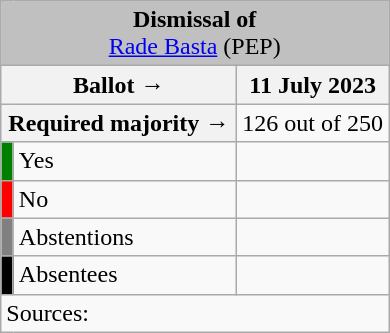<table class="wikitable" style="text-align:center">
<tr>
<td colspan="3" align="center" bgcolor="#C0C0C0"><strong>Dismissal of</strong><br><a href='#'>Rade Basta</a> (PEP)</td>
</tr>
<tr>
<th colspan="2" style="width:150px">Ballot →</th>
<th>11 July 2023</th>
</tr>
<tr>
<th colspan="2">Required majority →</th>
<td>126 out of 250</td>
</tr>
<tr>
<th style="width:1px; background:green"></th>
<td style="text-align:left"><span>Yes</span></td>
<td></td>
</tr>
<tr>
<th style="background:red"></th>
<td style="text-align:left"><span>No</span></td>
<td></td>
</tr>
<tr>
<th style="background:gray"></th>
<td style="text-align:left"><span>Abstentions</span></td>
<td></td>
</tr>
<tr>
<th style="background:black"></th>
<td style="text-align:left"><span>Absentees</span></td>
<td></td>
</tr>
<tr>
<td colspan="3" style="text-align:left">Sources:</td>
</tr>
</table>
